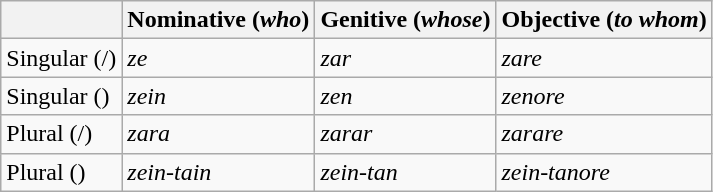<table class="wikitable">
<tr>
<th></th>
<th>Nominative (<em>who</em>)</th>
<th>Genitive (<em>whose</em>)</th>
<th>Objective (<em>to whom</em>)</th>
</tr>
<tr>
<td>Singular (/)</td>
<td> <em>ze</em></td>
<td> <em>zar</em></td>
<td> <em>zare</em></td>
</tr>
<tr>
<td>Singular ()</td>
<td> <em>zein</em></td>
<td> <em>zen</em></td>
<td> <em>zenore</em></td>
</tr>
<tr>
<td>Plural (/)</td>
<td> <em>zara</em></td>
<td> <em>zarar</em></td>
<td> <em>zarare</em></td>
</tr>
<tr>
<td>Plural ()</td>
<td> <em>zein-tain</em></td>
<td> <em>zein-tan</em></td>
<td> <em>zein-tanore</em></td>
</tr>
</table>
